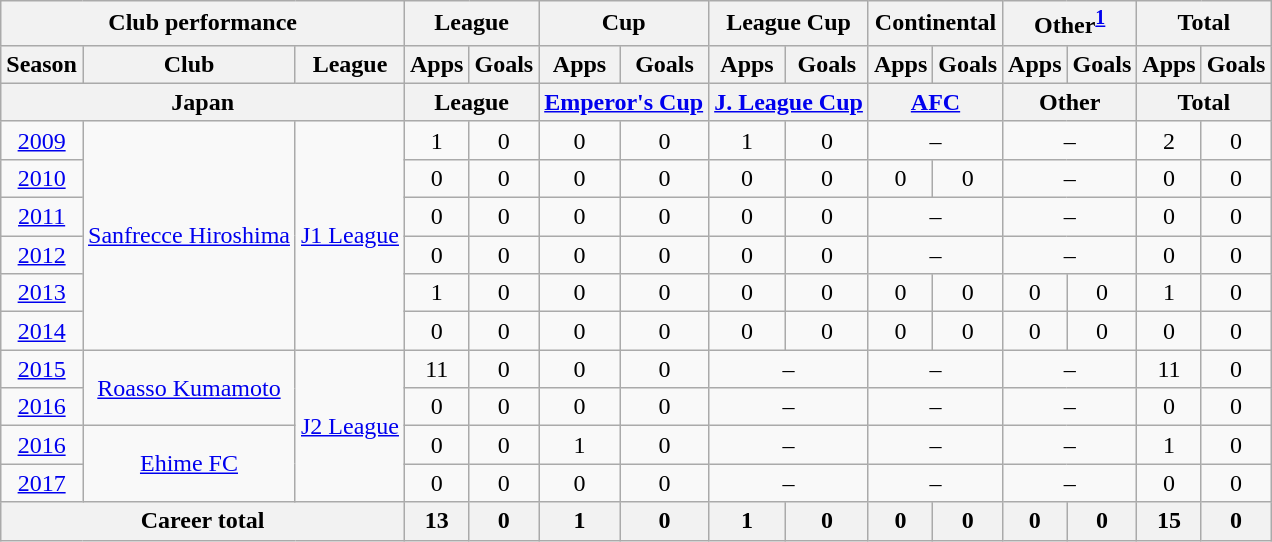<table class="wikitable" style="text-align:center">
<tr>
<th colspan=3>Club performance</th>
<th colspan=2>League</th>
<th colspan=2>Cup</th>
<th colspan=2>League Cup</th>
<th colspan=2>Continental</th>
<th colspan=2>Other<sup><a href='#'>1</a></sup></th>
<th colspan=2>Total</th>
</tr>
<tr>
<th>Season</th>
<th>Club</th>
<th>League</th>
<th>Apps</th>
<th>Goals</th>
<th>Apps</th>
<th>Goals</th>
<th>Apps</th>
<th>Goals</th>
<th>Apps</th>
<th>Goals</th>
<th>Apps</th>
<th>Goals</th>
<th>Apps</th>
<th>Goals</th>
</tr>
<tr>
<th colspan=3>Japan</th>
<th colspan=2>League</th>
<th colspan=2><a href='#'>Emperor's Cup</a></th>
<th colspan=2><a href='#'>J. League Cup</a></th>
<th colspan=2><a href='#'>AFC</a></th>
<th colspan=2>Other</th>
<th colspan=2>Total</th>
</tr>
<tr>
<td><a href='#'>2009</a></td>
<td rowspan="6"><a href='#'>Sanfrecce Hiroshima</a></td>
<td rowspan="6"><a href='#'>J1 League</a></td>
<td>1</td>
<td>0</td>
<td>0</td>
<td>0</td>
<td>1</td>
<td>0</td>
<td colspan="2">–</td>
<td colspan="2">–</td>
<td>2</td>
<td>0</td>
</tr>
<tr>
<td><a href='#'>2010</a></td>
<td>0</td>
<td>0</td>
<td>0</td>
<td>0</td>
<td>0</td>
<td>0</td>
<td>0</td>
<td>0</td>
<td colspan="2">–</td>
<td>0</td>
<td>0</td>
</tr>
<tr>
<td><a href='#'>2011</a></td>
<td>0</td>
<td>0</td>
<td>0</td>
<td>0</td>
<td>0</td>
<td>0</td>
<td colspan="2">–</td>
<td colspan="2">–</td>
<td>0</td>
<td>0</td>
</tr>
<tr>
<td><a href='#'>2012</a></td>
<td>0</td>
<td>0</td>
<td>0</td>
<td>0</td>
<td>0</td>
<td>0</td>
<td colspan="2">–</td>
<td colspan="2">–</td>
<td>0</td>
<td>0</td>
</tr>
<tr>
<td><a href='#'>2013</a></td>
<td>1</td>
<td>0</td>
<td>0</td>
<td>0</td>
<td>0</td>
<td>0</td>
<td>0</td>
<td>0</td>
<td>0</td>
<td>0</td>
<td>1</td>
<td>0</td>
</tr>
<tr>
<td><a href='#'>2014</a></td>
<td>0</td>
<td>0</td>
<td>0</td>
<td>0</td>
<td>0</td>
<td>0</td>
<td>0</td>
<td>0</td>
<td>0</td>
<td>0</td>
<td>0</td>
<td>0</td>
</tr>
<tr>
<td><a href='#'>2015</a></td>
<td rowspan="2"><a href='#'>Roasso Kumamoto</a></td>
<td rowspan="4"><a href='#'>J2 League</a></td>
<td>11</td>
<td>0</td>
<td>0</td>
<td>0</td>
<td colspan="2">–</td>
<td colspan="2">–</td>
<td colspan="2">–</td>
<td>11</td>
<td>0</td>
</tr>
<tr>
<td><a href='#'>2016</a></td>
<td>0</td>
<td>0</td>
<td>0</td>
<td>0</td>
<td colspan="2">–</td>
<td colspan="2">–</td>
<td colspan="2">–</td>
<td>0</td>
<td>0</td>
</tr>
<tr>
<td><a href='#'>2016</a></td>
<td rowspan="2"><a href='#'>Ehime FC</a></td>
<td>0</td>
<td>0</td>
<td>1</td>
<td>0</td>
<td colspan="2">–</td>
<td colspan="2">–</td>
<td colspan="2">–</td>
<td>1</td>
<td>0</td>
</tr>
<tr>
<td><a href='#'>2017</a></td>
<td>0</td>
<td>0</td>
<td>0</td>
<td>0</td>
<td colspan="2">–</td>
<td colspan="2">–</td>
<td colspan="2">–</td>
<td>0</td>
<td>0</td>
</tr>
<tr>
<th colspan=3>Career total</th>
<th>13</th>
<th>0</th>
<th>1</th>
<th>0</th>
<th>1</th>
<th>0</th>
<th>0</th>
<th>0</th>
<th>0</th>
<th>0</th>
<th>15</th>
<th>0</th>
</tr>
</table>
